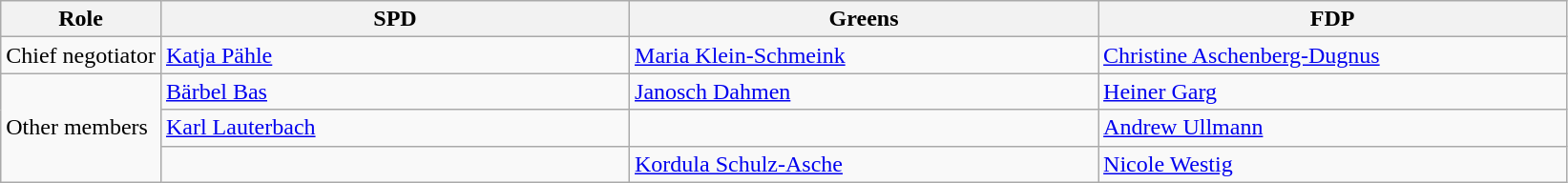<table class="wikitable">
<tr>
<th>Role</th>
<th style="width:20em">SPD</th>
<th style="width:20em">Greens</th>
<th style="width:20em">FDP</th>
</tr>
<tr>
<td>Chief negotiator</td>
<td><a href='#'>Katja Pähle</a></td>
<td><a href='#'>Maria Klein-Schmeink</a></td>
<td><a href='#'>Christine Aschenberg-Dugnus</a></td>
</tr>
<tr>
<td rowspan="3">Other members</td>
<td><a href='#'>Bärbel Bas</a></td>
<td><a href='#'>Janosch Dahmen</a></td>
<td><a href='#'>Heiner Garg</a></td>
</tr>
<tr>
<td><a href='#'>Karl Lauterbach</a></td>
<td></td>
<td><a href='#'>Andrew Ullmann</a></td>
</tr>
<tr>
<td></td>
<td><a href='#'>Kordula Schulz-Asche</a></td>
<td><a href='#'>Nicole Westig</a></td>
</tr>
</table>
